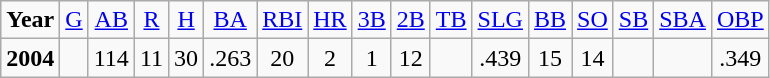<table class="sortable wikitable">
<tr align=center>
<td><strong>Year</strong></td>
<td><a href='#'>G</a></td>
<td><a href='#'>AB</a></td>
<td><a href='#'>R</a></td>
<td><a href='#'>H</a></td>
<td><a href='#'>BA</a></td>
<td><a href='#'>RBI</a></td>
<td><a href='#'>HR</a></td>
<td><a href='#'>3B</a></td>
<td><a href='#'>2B</a></td>
<td><a href='#'>TB</a></td>
<td><a href='#'>SLG</a></td>
<td><a href='#'>BB</a></td>
<td><a href='#'>SO</a></td>
<td><a href='#'>SB</a></td>
<td><a href='#'>SBA</a></td>
<td><a href='#'>OBP</a></td>
</tr>
<tr align=center>
<td><strong>2004</strong></td>
<td></td>
<td>114</td>
<td>11</td>
<td>30</td>
<td>.263</td>
<td>20</td>
<td>2</td>
<td>1</td>
<td>12</td>
<td></td>
<td>.439</td>
<td>15</td>
<td>14</td>
<td></td>
<td></td>
<td>.349</td>
</tr>
</table>
